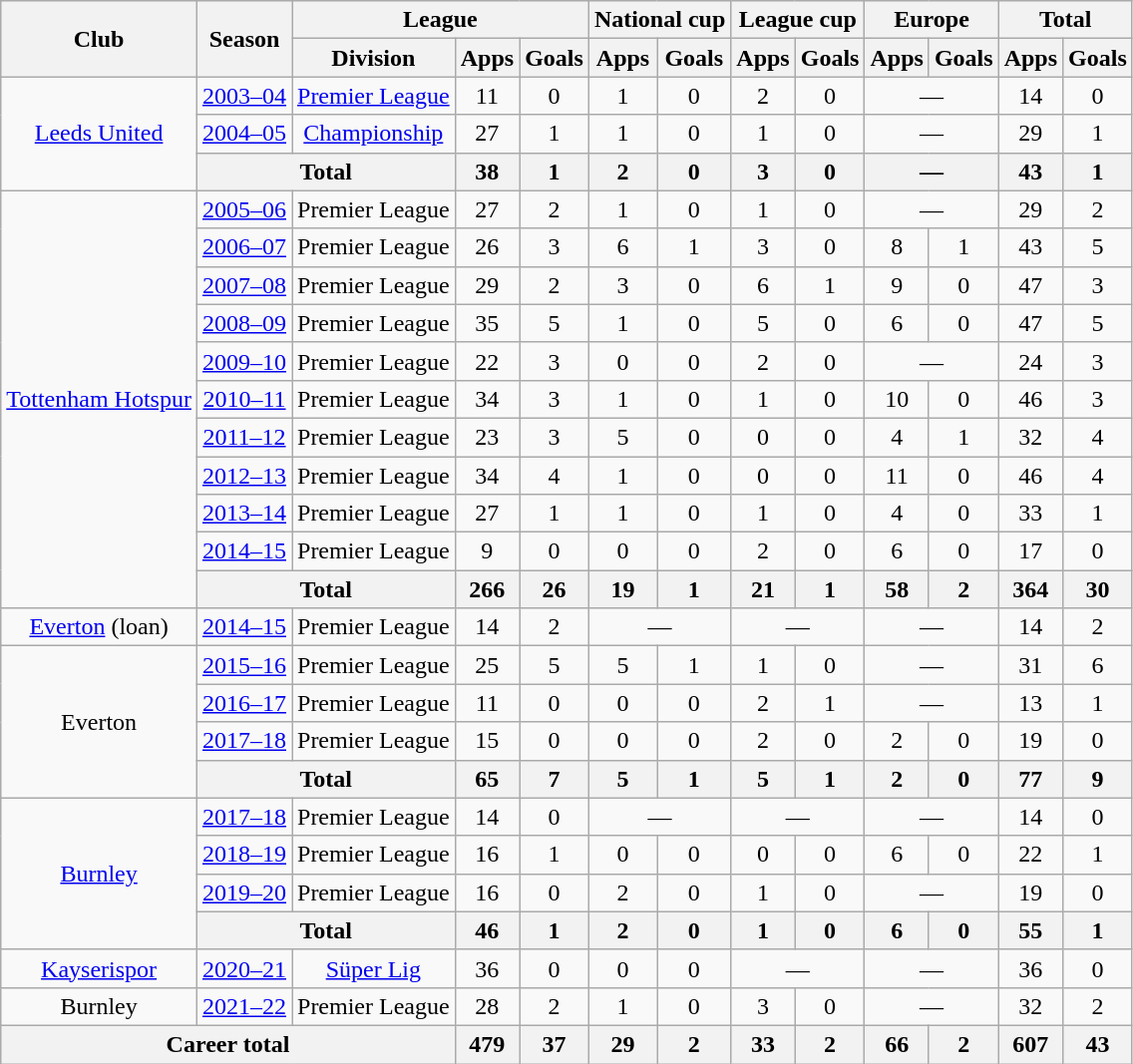<table class=wikitable style=text-align:center>
<tr>
<th rowspan="2">Club</th>
<th rowspan="2">Season</th>
<th colspan="3">League</th>
<th colspan="2">National cup</th>
<th colspan="2">League cup</th>
<th colspan="2">Europe</th>
<th colspan="2">Total</th>
</tr>
<tr>
<th>Division</th>
<th>Apps</th>
<th>Goals</th>
<th>Apps</th>
<th>Goals</th>
<th>Apps</th>
<th>Goals</th>
<th>Apps</th>
<th>Goals</th>
<th>Apps</th>
<th>Goals</th>
</tr>
<tr>
<td rowspan="3"><a href='#'>Leeds United</a></td>
<td><a href='#'>2003–04</a></td>
<td><a href='#'>Premier League</a></td>
<td>11</td>
<td>0</td>
<td>1</td>
<td>0</td>
<td>2</td>
<td>0</td>
<td colspan="2">—</td>
<td>14</td>
<td>0</td>
</tr>
<tr>
<td><a href='#'>2004–05</a></td>
<td><a href='#'>Championship</a></td>
<td>27</td>
<td>1</td>
<td>1</td>
<td>0</td>
<td>1</td>
<td>0</td>
<td colspan="2">—</td>
<td>29</td>
<td>1</td>
</tr>
<tr>
<th colspan="2">Total</th>
<th>38</th>
<th>1</th>
<th>2</th>
<th>0</th>
<th>3</th>
<th>0</th>
<th colspan="2">—</th>
<th>43</th>
<th>1</th>
</tr>
<tr>
<td rowspan="11"><a href='#'>Tottenham Hotspur</a></td>
<td><a href='#'>2005–06</a></td>
<td>Premier League</td>
<td>27</td>
<td>2</td>
<td>1</td>
<td>0</td>
<td>1</td>
<td>0</td>
<td colspan="2">—</td>
<td>29</td>
<td>2</td>
</tr>
<tr>
<td><a href='#'>2006–07</a></td>
<td>Premier League</td>
<td>26</td>
<td>3</td>
<td>6</td>
<td>1</td>
<td>3</td>
<td>0</td>
<td>8</td>
<td>1</td>
<td>43</td>
<td>5</td>
</tr>
<tr>
<td><a href='#'>2007–08</a></td>
<td>Premier League</td>
<td>29</td>
<td>2</td>
<td>3</td>
<td>0</td>
<td>6</td>
<td>1</td>
<td>9</td>
<td>0</td>
<td>47</td>
<td>3</td>
</tr>
<tr>
<td><a href='#'>2008–09</a></td>
<td>Premier League</td>
<td>35</td>
<td>5</td>
<td>1</td>
<td>0</td>
<td>5</td>
<td>0</td>
<td>6</td>
<td>0</td>
<td>47</td>
<td>5</td>
</tr>
<tr>
<td><a href='#'>2009–10</a></td>
<td>Premier League</td>
<td>22</td>
<td>3</td>
<td>0</td>
<td>0</td>
<td>2</td>
<td>0</td>
<td colspan="2">—</td>
<td>24</td>
<td>3</td>
</tr>
<tr>
<td><a href='#'>2010–11</a></td>
<td>Premier League</td>
<td>34</td>
<td>3</td>
<td>1</td>
<td>0</td>
<td>1</td>
<td>0</td>
<td>10</td>
<td>0</td>
<td>46</td>
<td>3</td>
</tr>
<tr>
<td><a href='#'>2011–12</a></td>
<td>Premier League</td>
<td>23</td>
<td>3</td>
<td>5</td>
<td>0</td>
<td>0</td>
<td>0</td>
<td>4</td>
<td>1</td>
<td>32</td>
<td>4</td>
</tr>
<tr>
<td><a href='#'>2012–13</a></td>
<td>Premier League</td>
<td>34</td>
<td>4</td>
<td>1</td>
<td>0</td>
<td>0</td>
<td>0</td>
<td>11</td>
<td>0</td>
<td>46</td>
<td>4</td>
</tr>
<tr>
<td><a href='#'>2013–14</a></td>
<td>Premier League</td>
<td>27</td>
<td>1</td>
<td>1</td>
<td>0</td>
<td>1</td>
<td>0</td>
<td>4</td>
<td>0</td>
<td>33</td>
<td>1</td>
</tr>
<tr>
<td><a href='#'>2014–15</a></td>
<td>Premier League</td>
<td>9</td>
<td>0</td>
<td>0</td>
<td>0</td>
<td>2</td>
<td>0</td>
<td>6</td>
<td>0</td>
<td>17</td>
<td>0</td>
</tr>
<tr>
<th colspan="2">Total</th>
<th>266</th>
<th>26</th>
<th>19</th>
<th>1</th>
<th>21</th>
<th>1</th>
<th>58</th>
<th>2</th>
<th>364</th>
<th>30</th>
</tr>
<tr>
<td><a href='#'>Everton</a> (loan)</td>
<td><a href='#'>2014–15</a></td>
<td>Premier League</td>
<td>14</td>
<td>2</td>
<td colspan="2">—</td>
<td colspan="2">—</td>
<td colspan="2">—</td>
<td>14</td>
<td>2</td>
</tr>
<tr>
<td rowspan="4">Everton</td>
<td><a href='#'>2015–16</a></td>
<td>Premier League</td>
<td>25</td>
<td>5</td>
<td>5</td>
<td>1</td>
<td>1</td>
<td>0</td>
<td colspan="2">—</td>
<td>31</td>
<td>6</td>
</tr>
<tr>
<td><a href='#'>2016–17</a></td>
<td>Premier League</td>
<td>11</td>
<td>0</td>
<td>0</td>
<td>0</td>
<td>2</td>
<td>1</td>
<td colspan="2">—</td>
<td>13</td>
<td>1</td>
</tr>
<tr>
<td><a href='#'>2017–18</a></td>
<td>Premier League</td>
<td>15</td>
<td>0</td>
<td>0</td>
<td>0</td>
<td>2</td>
<td>0</td>
<td>2</td>
<td>0</td>
<td>19</td>
<td>0</td>
</tr>
<tr>
<th colspan="2">Total</th>
<th>65</th>
<th>7</th>
<th>5</th>
<th>1</th>
<th>5</th>
<th>1</th>
<th>2</th>
<th>0</th>
<th>77</th>
<th>9</th>
</tr>
<tr>
<td rowspan="4"><a href='#'>Burnley</a></td>
<td><a href='#'>2017–18</a></td>
<td>Premier League</td>
<td>14</td>
<td>0</td>
<td colspan="2">—</td>
<td colspan="2">—</td>
<td colspan="2">—</td>
<td>14</td>
<td>0</td>
</tr>
<tr>
<td><a href='#'>2018–19</a></td>
<td>Premier League</td>
<td>16</td>
<td>1</td>
<td>0</td>
<td>0</td>
<td>0</td>
<td>0</td>
<td>6</td>
<td>0</td>
<td>22</td>
<td>1</td>
</tr>
<tr>
<td><a href='#'>2019–20</a></td>
<td>Premier League</td>
<td>16</td>
<td>0</td>
<td>2</td>
<td>0</td>
<td>1</td>
<td>0</td>
<td colspan="2">—</td>
<td>19</td>
<td>0</td>
</tr>
<tr>
<th colspan="2">Total</th>
<th>46</th>
<th>1</th>
<th>2</th>
<th>0</th>
<th>1</th>
<th>0</th>
<th>6</th>
<th>0</th>
<th>55</th>
<th>1</th>
</tr>
<tr>
<td><a href='#'>Kayserispor</a></td>
<td><a href='#'>2020–21</a></td>
<td><a href='#'>Süper Lig</a></td>
<td>36</td>
<td>0</td>
<td>0</td>
<td>0</td>
<td colspan="2">—</td>
<td colspan="2">—</td>
<td>36</td>
<td>0</td>
</tr>
<tr>
<td>Burnley</td>
<td><a href='#'>2021–22</a></td>
<td>Premier League</td>
<td>28</td>
<td>2</td>
<td>1</td>
<td>0</td>
<td>3</td>
<td>0</td>
<td colspan="2">—</td>
<td>32</td>
<td>2</td>
</tr>
<tr>
<th colspan="3">Career total</th>
<th>479</th>
<th>37</th>
<th>29</th>
<th>2</th>
<th>33</th>
<th>2</th>
<th>66</th>
<th>2</th>
<th>607</th>
<th>43</th>
</tr>
</table>
